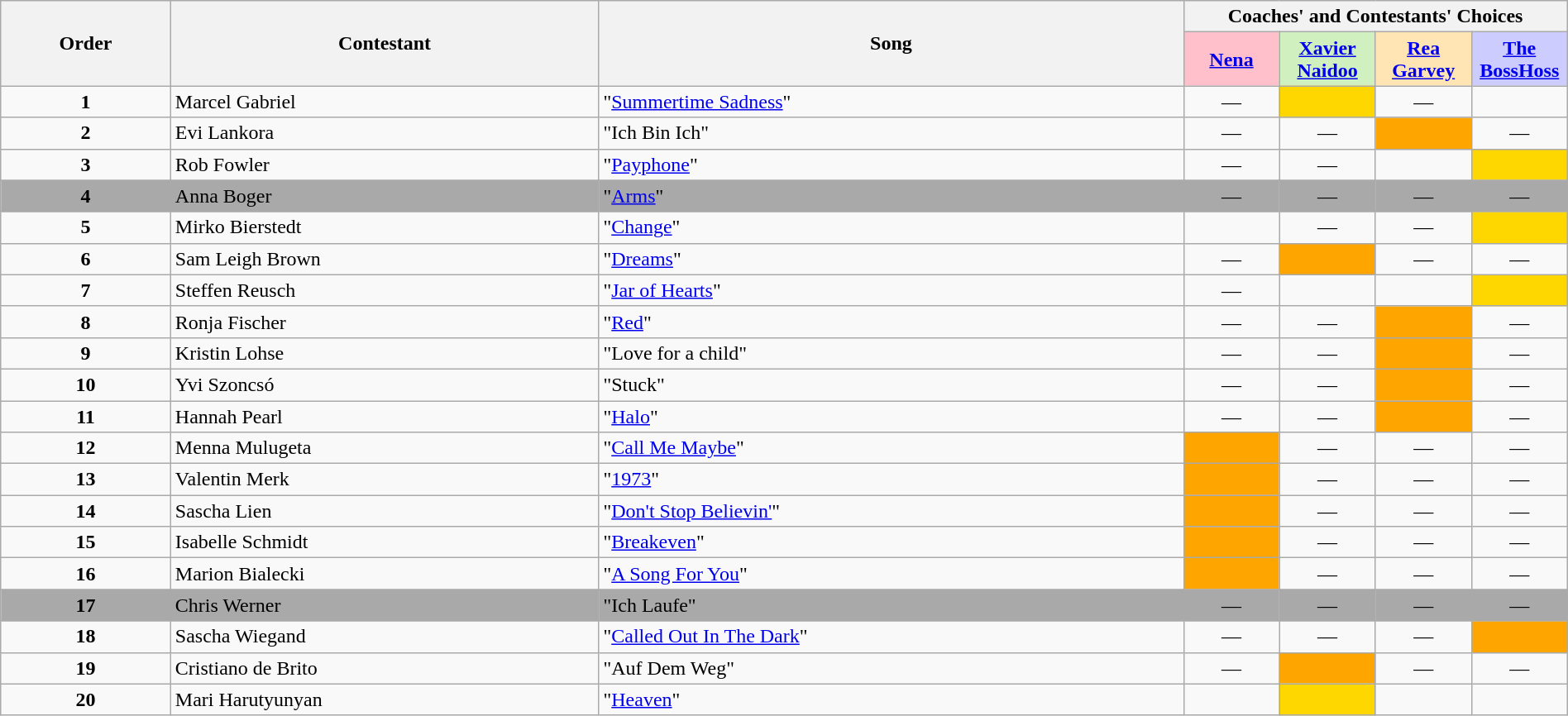<table class="wikitable" style="width:100%;">
<tr>
<th rowspan=2>Order</th>
<th rowspan=2>Contestant</th>
<th rowspan=2>Song</th>
<th colspan=4>Coaches' and Contestants' Choices</th>
</tr>
<tr>
<th style="background-color:pink" width="70"><a href='#'>Nena</a></th>
<th style="background-color:#d0f0c0" width="70"><a href='#'>Xavier Naidoo</a></th>
<th style="background-color:#ffe5b4" width="70"><a href='#'>Rea Garvey</a></th>
<th style="background-color:#ccf" width="70"><a href='#'>The BossHoss</a><br></th>
</tr>
<tr>
<td align="center"><strong>1</strong></td>
<td>Marcel Gabriel</td>
<td>"<a href='#'>Summertime Sadness</a>"</td>
<td align="center">—</td>
<td style="background:gold;text-align:center;"></td>
<td align="center">—</td>
<td style=";text-align:center;"></td>
</tr>
<tr>
<td align="center"><strong>2</strong></td>
<td>Evi Lankora</td>
<td>"Ich Bin Ich"</td>
<td align="center">—</td>
<td align="center">—</td>
<td style="background:orange;text-align:center;"></td>
<td align="center">—</td>
</tr>
<tr>
<td align="center"><strong>3</strong></td>
<td>Rob Fowler</td>
<td>"<a href='#'>Payphone</a>"</td>
<td align="center">—</td>
<td align="center">—</td>
<td style=";text-align:center;"></td>
<td style="background:gold;text-align:center;"></td>
</tr>
<tr bgcolor=darkgrey>
<td align="center"><strong>4</strong></td>
<td>Anna Boger</td>
<td>"<a href='#'>Arms</a>"</td>
<td align="center">—</td>
<td align="center">—</td>
<td align="center">—</td>
<td align="center">—</td>
</tr>
<tr>
<td align="center"><strong>5</strong></td>
<td>Mirko Bierstedt</td>
<td>"<a href='#'>Change</a>"</td>
<td style=";text-align:center;"></td>
<td align="center">—</td>
<td align="center">—</td>
<td style="background:gold;text-align:center;"></td>
</tr>
<tr>
<td align="center"><strong>6</strong></td>
<td>Sam Leigh Brown</td>
<td>"<a href='#'>Dreams</a>"</td>
<td align="center">—</td>
<td style="background:orange;text-align:center;"></td>
<td align="center">—</td>
<td align="center">—</td>
</tr>
<tr>
<td align="center"><strong>7</strong></td>
<td>Steffen Reusch</td>
<td>"<a href='#'>Jar of Hearts</a>"</td>
<td align="center">—</td>
<td style=";text-align:center;"></td>
<td style=";text-align:center;"></td>
<td style="background:gold;text-align:center;"></td>
</tr>
<tr>
<td align="center"><strong>8</strong></td>
<td>Ronja Fischer</td>
<td>"<a href='#'>Red</a>"</td>
<td align="center">—</td>
<td align="center">—</td>
<td style="background:orange;text-align:center;"></td>
<td align="center">—</td>
</tr>
<tr>
<td align="center"><strong>9</strong></td>
<td>Kristin Lohse</td>
<td>"Love for a child"</td>
<td align="center">—</td>
<td align="center">—</td>
<td style="background:orange;text-align:center;"></td>
<td align="center">—</td>
</tr>
<tr>
<td align="center"><strong>10</strong></td>
<td>Yvi Szoncsó</td>
<td>"Stuck"</td>
<td align="center">—</td>
<td align="center">—</td>
<td style="background:orange;text-align:center;"></td>
<td align="center">—</td>
</tr>
<tr>
<td align="center"><strong>11</strong></td>
<td>Hannah Pearl</td>
<td>"<a href='#'>Halo</a>"</td>
<td align="center">—</td>
<td align="center">—</td>
<td style="background:orange;text-align:center;"></td>
<td align="center">—</td>
</tr>
<tr>
<td align="center"><strong>12</strong></td>
<td>Menna Mulugeta</td>
<td>"<a href='#'>Call Me Maybe</a>"</td>
<td style="background:orange;text-align:center;"></td>
<td align="center">—</td>
<td align="center">—</td>
<td align="center">—</td>
</tr>
<tr>
<td align="center"><strong>13</strong></td>
<td>Valentin Merk</td>
<td>"<a href='#'>1973</a>"</td>
<td style="background:orange;text-align:center;"></td>
<td align="center">—</td>
<td align="center">—</td>
<td align="center">—</td>
</tr>
<tr>
<td align="center"><strong>14</strong></td>
<td>Sascha Lien</td>
<td>"<a href='#'>Don't Stop Believin'</a>"</td>
<td style="background:orange;text-align:center;"></td>
<td align="center">—</td>
<td align="center">—</td>
<td align="center">—</td>
</tr>
<tr>
<td align="center"><strong>15</strong></td>
<td>Isabelle Schmidt</td>
<td>"<a href='#'>Breakeven</a>"</td>
<td style="background:orange;text-align:center;"></td>
<td align="center">—</td>
<td align="center">—</td>
<td align="center">—</td>
</tr>
<tr>
<td align="center"><strong>16</strong></td>
<td>Marion Bialecki</td>
<td>"<a href='#'>A Song For You</a>"</td>
<td style="background:orange;text-align:center;"></td>
<td align="center">—</td>
<td align="center">—</td>
<td align="center">—</td>
</tr>
<tr bgcolor=darkgrey>
<td align="center"><strong>17</strong></td>
<td>Chris Werner</td>
<td>"Ich Laufe"</td>
<td align="center">—</td>
<td align="center">—</td>
<td align="center">—</td>
<td align="center">—</td>
</tr>
<tr>
<td align="center"><strong>18</strong></td>
<td>Sascha Wiegand</td>
<td>"<a href='#'>Called Out In The Dark</a>"</td>
<td align="center">—</td>
<td align="center">—</td>
<td align="center">—</td>
<td style="background:orange;text-align:center;"></td>
</tr>
<tr>
<td align="center"><strong>19</strong></td>
<td>Cristiano de Brito</td>
<td>"Auf Dem Weg"</td>
<td align="center">—</td>
<td style="background:orange;text-align:center;"></td>
<td align="center">—</td>
<td align="center">—</td>
</tr>
<tr>
<td align="center"><strong>20</strong></td>
<td>Mari Harutyunyan</td>
<td>"<a href='#'>Heaven</a>"</td>
<td style=";text-align:center;"></td>
<td style="background:gold;text-align:center;"></td>
<td style=";text-align:center;"></td>
<td style=";text-align:center;"></td>
</tr>
</table>
